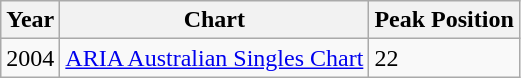<table class="wikitable">
<tr>
<th>Year</th>
<th>Chart</th>
<th>Peak Position</th>
</tr>
<tr>
<td>2004</td>
<td><a href='#'>ARIA Australian Singles Chart</a></td>
<td>22</td>
</tr>
</table>
